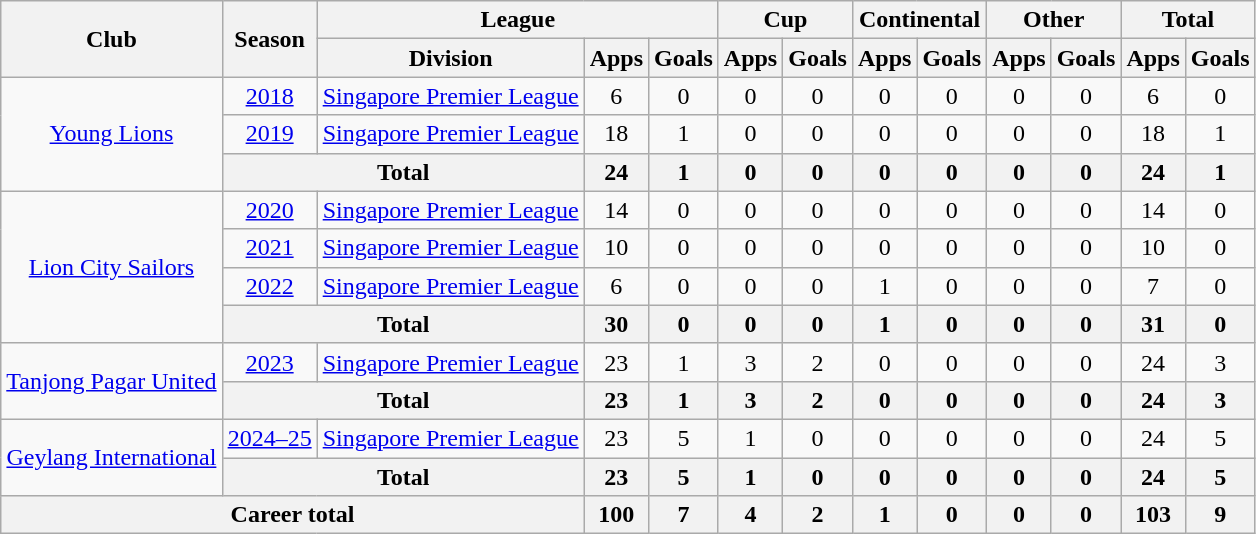<table class="wikitable" style="text-align: center">
<tr>
<th rowspan="2">Club</th>
<th rowspan="2">Season</th>
<th colspan="3">League</th>
<th colspan="2">Cup</th>
<th colspan="2">Continental</th>
<th colspan="2">Other</th>
<th colspan="2">Total</th>
</tr>
<tr>
<th>Division</th>
<th>Apps</th>
<th>Goals</th>
<th>Apps</th>
<th>Goals</th>
<th>Apps</th>
<th>Goals</th>
<th>Apps</th>
<th>Goals</th>
<th>Apps</th>
<th>Goals</th>
</tr>
<tr>
<td rowspan="3"><a href='#'>Young Lions</a></td>
<td><a href='#'>2018</a></td>
<td><a href='#'>Singapore Premier League</a></td>
<td>6</td>
<td>0</td>
<td>0</td>
<td>0</td>
<td>0</td>
<td>0</td>
<td>0</td>
<td>0</td>
<td>6</td>
<td>0</td>
</tr>
<tr>
<td><a href='#'>2019</a></td>
<td><a href='#'>Singapore Premier League</a></td>
<td>18</td>
<td>1</td>
<td>0</td>
<td>0</td>
<td>0</td>
<td>0</td>
<td>0</td>
<td>0</td>
<td>18</td>
<td>1</td>
</tr>
<tr>
<th colspan="2">Total</th>
<th>24</th>
<th>1</th>
<th>0</th>
<th>0</th>
<th>0</th>
<th>0</th>
<th>0</th>
<th>0</th>
<th>24</th>
<th>1</th>
</tr>
<tr>
<td rowspan="4"><a href='#'>Lion City Sailors</a></td>
<td><a href='#'>2020</a></td>
<td><a href='#'>Singapore Premier League</a></td>
<td>14</td>
<td>0</td>
<td>0</td>
<td>0</td>
<td>0</td>
<td>0</td>
<td>0</td>
<td>0</td>
<td>14</td>
<td>0</td>
</tr>
<tr>
<td><a href='#'>2021</a></td>
<td><a href='#'>Singapore Premier League</a></td>
<td>10</td>
<td>0</td>
<td>0</td>
<td>0</td>
<td>0</td>
<td>0</td>
<td>0</td>
<td>0</td>
<td>10</td>
<td>0</td>
</tr>
<tr>
<td><a href='#'>2022</a></td>
<td><a href='#'>Singapore Premier League</a></td>
<td>6</td>
<td>0</td>
<td>0</td>
<td>0</td>
<td>1</td>
<td>0</td>
<td>0</td>
<td>0</td>
<td>7</td>
<td>0</td>
</tr>
<tr>
<th colspan="2">Total</th>
<th>30</th>
<th>0</th>
<th>0</th>
<th>0</th>
<th>1</th>
<th>0</th>
<th>0</th>
<th>0</th>
<th>31</th>
<th>0</th>
</tr>
<tr>
<td rowspan="2"><a href='#'>Tanjong Pagar United</a></td>
<td><a href='#'>2023</a></td>
<td><a href='#'>Singapore Premier League</a></td>
<td>23</td>
<td>1</td>
<td>3</td>
<td>2</td>
<td>0</td>
<td>0</td>
<td>0</td>
<td>0</td>
<td>24</td>
<td>3</td>
</tr>
<tr>
<th colspan="2">Total</th>
<th>23</th>
<th>1</th>
<th>3</th>
<th>2</th>
<th>0</th>
<th>0</th>
<th>0</th>
<th>0</th>
<th>24</th>
<th>3</th>
</tr>
<tr>
<td rowspan="2"><a href='#'>Geylang International</a></td>
<td><a href='#'>2024–25</a></td>
<td><a href='#'>Singapore Premier League</a></td>
<td>23</td>
<td>5</td>
<td>1</td>
<td>0</td>
<td>0</td>
<td>0</td>
<td>0</td>
<td>0</td>
<td>24</td>
<td>5</td>
</tr>
<tr>
<th colspan="2">Total</th>
<th>23</th>
<th>5</th>
<th>1</th>
<th>0</th>
<th>0</th>
<th>0</th>
<th>0</th>
<th>0</th>
<th>24</th>
<th>5</th>
</tr>
<tr>
<th colspan="3">Career total</th>
<th>100</th>
<th>7</th>
<th>4</th>
<th>2</th>
<th>1</th>
<th>0</th>
<th>0</th>
<th>0</th>
<th>103</th>
<th>9</th>
</tr>
</table>
